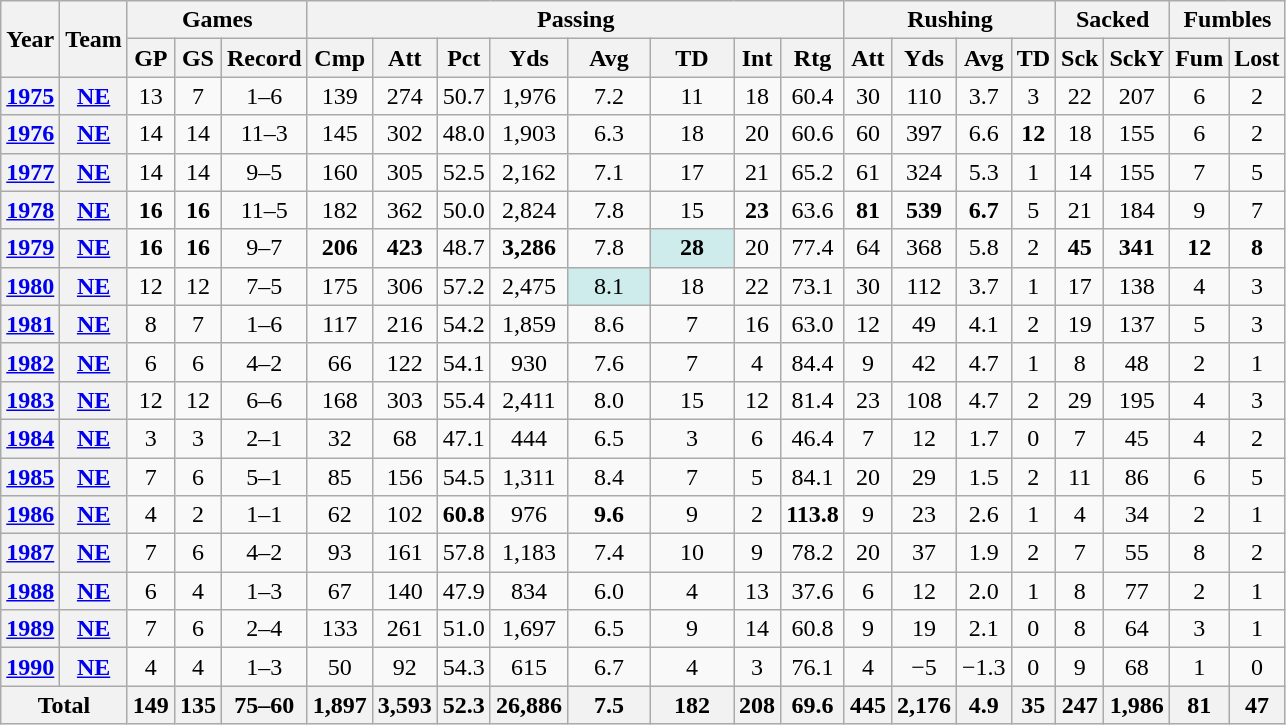<table class="wikitable" style="text-align: center;">
<tr>
<th rowspan="2">Year</th>
<th rowspan="2">Team</th>
<th colspan="3">Games</th>
<th colspan="8">Passing</th>
<th colspan="4">Rushing</th>
<th colspan="2">Sacked</th>
<th colspan="2">Fumbles</th>
</tr>
<tr>
<th>GP</th>
<th>GS</th>
<th>Record</th>
<th>Cmp</th>
<th>Att</th>
<th>Pct</th>
<th>Yds</th>
<th>Avg</th>
<th>TD</th>
<th>Int</th>
<th>Rtg</th>
<th>Att</th>
<th>Yds</th>
<th>Avg</th>
<th>TD</th>
<th>Sck</th>
<th>SckY</th>
<th>Fum</th>
<th>Lost</th>
</tr>
<tr>
<th><a href='#'>1975</a></th>
<th><a href='#'>NE</a></th>
<td>13</td>
<td>7</td>
<td>1–6</td>
<td>139</td>
<td>274</td>
<td>50.7</td>
<td>1,976</td>
<td>7.2</td>
<td>11</td>
<td>18</td>
<td>60.4</td>
<td>30</td>
<td>110</td>
<td>3.7</td>
<td>3</td>
<td>22</td>
<td>207</td>
<td>6</td>
<td>2</td>
</tr>
<tr>
<th><a href='#'>1976</a></th>
<th><a href='#'>NE</a></th>
<td>14</td>
<td>14</td>
<td>11–3</td>
<td>145</td>
<td>302</td>
<td>48.0</td>
<td>1,903</td>
<td>6.3</td>
<td>18</td>
<td>20</td>
<td>60.6</td>
<td>60</td>
<td>397</td>
<td>6.6</td>
<td><strong>12</strong></td>
<td>18</td>
<td>155</td>
<td>6</td>
<td>2</td>
</tr>
<tr>
<th><a href='#'>1977</a></th>
<th><a href='#'>NE</a></th>
<td>14</td>
<td>14</td>
<td>9–5</td>
<td>160</td>
<td>305</td>
<td>52.5</td>
<td>2,162</td>
<td>7.1</td>
<td>17</td>
<td>21</td>
<td>65.2</td>
<td>61</td>
<td>324</td>
<td>5.3</td>
<td>1</td>
<td>14</td>
<td>155</td>
<td>7</td>
<td>5</td>
</tr>
<tr>
<th><a href='#'>1978</a></th>
<th><a href='#'>NE</a></th>
<td><strong>16</strong></td>
<td><strong>16</strong></td>
<td>11–5</td>
<td>182</td>
<td>362</td>
<td>50.0</td>
<td>2,824</td>
<td>7.8</td>
<td>15</td>
<td><strong>23</strong></td>
<td>63.6</td>
<td><strong>81</strong></td>
<td><strong>539</strong></td>
<td><strong>6.7</strong></td>
<td>5</td>
<td>21</td>
<td>184</td>
<td>9</td>
<td>7</td>
</tr>
<tr>
<th><a href='#'>1979</a></th>
<th><a href='#'>NE</a></th>
<td><strong>16</strong></td>
<td><strong>16</strong></td>
<td>9–7</td>
<td><strong>206</strong></td>
<td><strong>423</strong></td>
<td>48.7</td>
<td><strong>3,286</strong></td>
<td>7.8</td>
<td style="background:#cfecec; width:3em;"><strong>28</strong></td>
<td>20</td>
<td>77.4</td>
<td>64</td>
<td>368</td>
<td>5.8</td>
<td>2</td>
<td><strong>45</strong></td>
<td><strong>341</strong></td>
<td><strong>12</strong></td>
<td><strong>8</strong></td>
</tr>
<tr>
<th><a href='#'>1980</a></th>
<th><a href='#'>NE</a></th>
<td>12</td>
<td>12</td>
<td>7–5</td>
<td>175</td>
<td>306</td>
<td>57.2</td>
<td>2,475</td>
<td style="background:#cfecec; width:3em;">8.1</td>
<td>18</td>
<td>22</td>
<td>73.1</td>
<td>30</td>
<td>112</td>
<td>3.7</td>
<td>1</td>
<td>17</td>
<td>138</td>
<td>4</td>
<td>3</td>
</tr>
<tr>
<th><a href='#'>1981</a></th>
<th><a href='#'>NE</a></th>
<td>8</td>
<td>7</td>
<td>1–6</td>
<td>117</td>
<td>216</td>
<td>54.2</td>
<td>1,859</td>
<td>8.6</td>
<td>7</td>
<td>16</td>
<td>63.0</td>
<td>12</td>
<td>49</td>
<td>4.1</td>
<td>2</td>
<td>19</td>
<td>137</td>
<td>5</td>
<td>3</td>
</tr>
<tr>
<th><a href='#'>1982</a></th>
<th><a href='#'>NE</a></th>
<td>6</td>
<td>6</td>
<td>4–2</td>
<td>66</td>
<td>122</td>
<td>54.1</td>
<td>930</td>
<td>7.6</td>
<td>7</td>
<td>4</td>
<td>84.4</td>
<td>9</td>
<td>42</td>
<td>4.7</td>
<td>1</td>
<td>8</td>
<td>48</td>
<td>2</td>
<td>1</td>
</tr>
<tr>
<th><a href='#'>1983</a></th>
<th><a href='#'>NE</a></th>
<td>12</td>
<td>12</td>
<td>6–6</td>
<td>168</td>
<td>303</td>
<td>55.4</td>
<td>2,411</td>
<td>8.0</td>
<td>15</td>
<td>12</td>
<td>81.4</td>
<td>23</td>
<td>108</td>
<td>4.7</td>
<td>2</td>
<td>29</td>
<td>195</td>
<td>4</td>
<td>3</td>
</tr>
<tr>
<th><a href='#'>1984</a></th>
<th><a href='#'>NE</a></th>
<td>3</td>
<td>3</td>
<td>2–1</td>
<td>32</td>
<td>68</td>
<td>47.1</td>
<td>444</td>
<td>6.5</td>
<td>3</td>
<td>6</td>
<td>46.4</td>
<td>7</td>
<td>12</td>
<td>1.7</td>
<td>0</td>
<td>7</td>
<td>45</td>
<td>4</td>
<td>2</td>
</tr>
<tr>
<th><a href='#'>1985</a></th>
<th><a href='#'>NE</a></th>
<td>7</td>
<td>6</td>
<td>5–1</td>
<td>85</td>
<td>156</td>
<td>54.5</td>
<td>1,311</td>
<td>8.4</td>
<td>7</td>
<td>5</td>
<td>84.1</td>
<td>20</td>
<td>29</td>
<td>1.5</td>
<td>2</td>
<td>11</td>
<td>86</td>
<td>6</td>
<td>5</td>
</tr>
<tr>
<th><a href='#'>1986</a></th>
<th><a href='#'>NE</a></th>
<td>4</td>
<td>2</td>
<td>1–1</td>
<td>62</td>
<td>102</td>
<td><strong>60.8</strong></td>
<td>976</td>
<td><strong>9.6</strong></td>
<td>9</td>
<td>2</td>
<td><strong>113.8</strong></td>
<td>9</td>
<td>23</td>
<td>2.6</td>
<td>1</td>
<td>4</td>
<td>34</td>
<td>2</td>
<td>1</td>
</tr>
<tr>
<th><a href='#'>1987</a></th>
<th><a href='#'>NE</a></th>
<td>7</td>
<td>6</td>
<td>4–2</td>
<td>93</td>
<td>161</td>
<td>57.8</td>
<td>1,183</td>
<td>7.4</td>
<td>10</td>
<td>9</td>
<td>78.2</td>
<td>20</td>
<td>37</td>
<td>1.9</td>
<td>2</td>
<td>7</td>
<td>55</td>
<td>8</td>
<td>2</td>
</tr>
<tr>
<th><a href='#'>1988</a></th>
<th><a href='#'>NE</a></th>
<td>6</td>
<td>4</td>
<td>1–3</td>
<td>67</td>
<td>140</td>
<td>47.9</td>
<td>834</td>
<td>6.0</td>
<td>4</td>
<td>13</td>
<td>37.6</td>
<td>6</td>
<td>12</td>
<td>2.0</td>
<td>1</td>
<td>8</td>
<td>77</td>
<td>2</td>
<td>1</td>
</tr>
<tr>
<th><a href='#'>1989</a></th>
<th><a href='#'>NE</a></th>
<td>7</td>
<td>6</td>
<td>2–4</td>
<td>133</td>
<td>261</td>
<td>51.0</td>
<td>1,697</td>
<td>6.5</td>
<td>9</td>
<td>14</td>
<td>60.8</td>
<td>9</td>
<td>19</td>
<td>2.1</td>
<td>0</td>
<td>8</td>
<td>64</td>
<td>3</td>
<td>1</td>
</tr>
<tr>
<th><a href='#'>1990</a></th>
<th><a href='#'>NE</a></th>
<td>4</td>
<td>4</td>
<td>1–3</td>
<td>50</td>
<td>92</td>
<td>54.3</td>
<td>615</td>
<td>6.7</td>
<td>4</td>
<td>3</td>
<td>76.1</td>
<td>4</td>
<td>−5</td>
<td>−1.3</td>
<td>0</td>
<td>9</td>
<td>68</td>
<td>1</td>
<td>0</td>
</tr>
<tr>
<th colspan="2">Total</th>
<th>149</th>
<th>135</th>
<th>75–60</th>
<th>1,897</th>
<th>3,593</th>
<th>52.3</th>
<th>26,886</th>
<th>7.5</th>
<th>182</th>
<th>208</th>
<th>69.6</th>
<th>445</th>
<th>2,176</th>
<th>4.9</th>
<th>35</th>
<th>247</th>
<th>1,986</th>
<th>81</th>
<th>47</th>
</tr>
</table>
